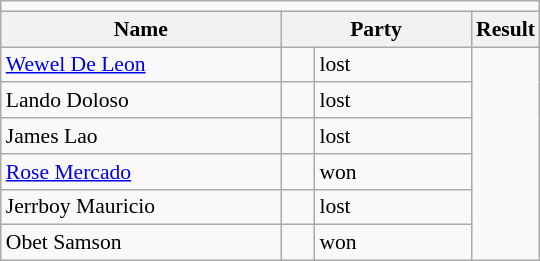<table class=wikitable style="font-size:90%">
<tr>
<td colspan=4 bgcolor=></td>
</tr>
<tr>
<th width=180px>Name</th>
<th colspan=2 width=120px>Party</th>
<th>Result</th>
</tr>
<tr>
<td><a href='#'>Wewel De Leon</a></td>
<td></td>
<td>lost</td>
</tr>
<tr>
<td>Lando Doloso</td>
<td></td>
<td>lost</td>
</tr>
<tr>
<td>James Lao</td>
<td></td>
<td>lost</td>
</tr>
<tr>
<td><a href='#'>Rose Mercado</a></td>
<td></td>
<td>won</td>
</tr>
<tr>
<td>Jerrboy Mauricio</td>
<td></td>
<td>lost</td>
</tr>
<tr>
<td>Obet Samson</td>
<td></td>
<td>won</td>
</tr>
</table>
